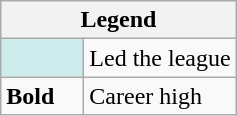<table class="wikitable mw-collapsible mw-collapsed">
<tr>
<th colspan="2">Legend</th>
</tr>
<tr>
<td style="background:#cfecec; width:3em;"></td>
<td>Led the league</td>
</tr>
<tr>
<td><strong>Bold</strong></td>
<td>Career high</td>
</tr>
</table>
